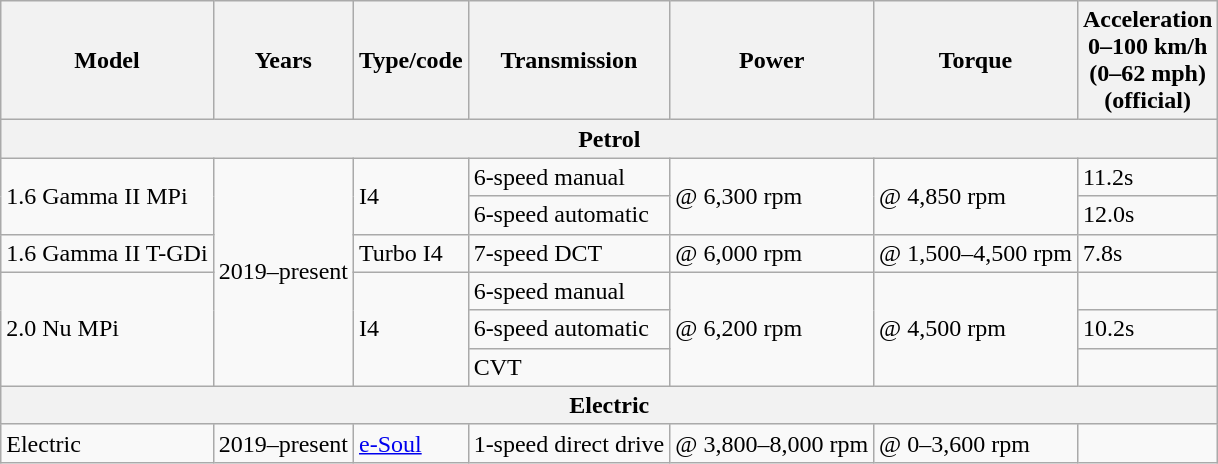<table class="wikitable sortable collapsible">
<tr>
<th>Model</th>
<th>Years</th>
<th>Type/code</th>
<th>Transmission</th>
<th>Power</th>
<th>Torque</th>
<th>Acceleration<br>0–100 km/h<br>(0–62 mph)<br>(official)</th>
</tr>
<tr>
<th colspan=7>Petrol</th>
</tr>
<tr>
<td rowspan=2>1.6 Gamma II MPi</td>
<td rowspan=6>2019–present</td>
<td rowspan=2> I4</td>
<td>6-speed manual</td>
<td rowspan=2> @ 6,300 rpm</td>
<td rowspan=2> @ 4,850 rpm</td>
<td>11.2s</td>
</tr>
<tr>
<td>6-speed automatic</td>
<td>12.0s</td>
</tr>
<tr>
<td>1.6 Gamma II T-GDi</td>
<td> Turbo I4</td>
<td>7-speed DCT</td>
<td> @ 6,000 rpm</td>
<td> @ 1,500–4,500 rpm</td>
<td>7.8s</td>
</tr>
<tr>
<td rowspan=3>2.0 Nu MPi</td>
<td rowspan=3> I4</td>
<td>6-speed manual</td>
<td rowspan=3> @ 6,200 rpm</td>
<td rowspan=3> @ 4,500 rpm</td>
<td></td>
</tr>
<tr>
<td>6-speed automatic</td>
<td>10.2s</td>
</tr>
<tr>
<td>CVT</td>
<td></td>
</tr>
<tr>
<th colspan=7>Electric</th>
</tr>
<tr>
<td>Electric</td>
<td>2019–present</td>
<td><a href='#'>e-Soul</a></td>
<td>1-speed direct drive</td>
<td> @ 3,800–8,000 rpm</td>
<td> @ 0–3,600 rpm</td>
<td></td>
</tr>
</table>
